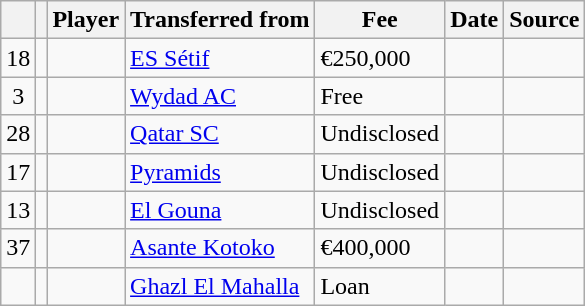<table class="wikitable plainrowheaders sortable">
<tr>
<th></th>
<th></th>
<th scope=col>Player</th>
<th>Transferred from</th>
<th !scope=col; style="width: 65px;">Fee</th>
<th scope=col>Date</th>
<th scope=col>Source</th>
</tr>
<tr>
<td align=center>18</td>
<td align=center></td>
<td></td>
<td> <a href='#'>ES Sétif</a></td>
<td>€250,000</td>
<td></td>
<td></td>
</tr>
<tr>
<td align=center>3</td>
<td align=center></td>
<td></td>
<td> <a href='#'>Wydad AC</a></td>
<td>Free</td>
<td></td>
<td></td>
</tr>
<tr>
<td align=center>28</td>
<td align=center></td>
<td></td>
<td> <a href='#'>Qatar SC</a></td>
<td>Undisclosed</td>
<td></td>
<td></td>
</tr>
<tr>
<td align=center>17</td>
<td align=center></td>
<td></td>
<td> <a href='#'>Pyramids</a></td>
<td>Undisclosed</td>
<td></td>
<td></td>
</tr>
<tr>
<td align=center>13</td>
<td align=center></td>
<td></td>
<td> <a href='#'>El Gouna</a></td>
<td>Undisclosed</td>
<td></td>
<td></td>
</tr>
<tr>
<td align=center>37</td>
<td align=center></td>
<td></td>
<td> <a href='#'>Asante Kotoko</a></td>
<td>€400,000</td>
<td></td>
<td></td>
</tr>
<tr>
<td align=center></td>
<td align=center></td>
<td></td>
<td> <a href='#'>Ghazl El Mahalla</a></td>
<td>Loan</td>
<td></td>
<td></td>
</tr>
</table>
